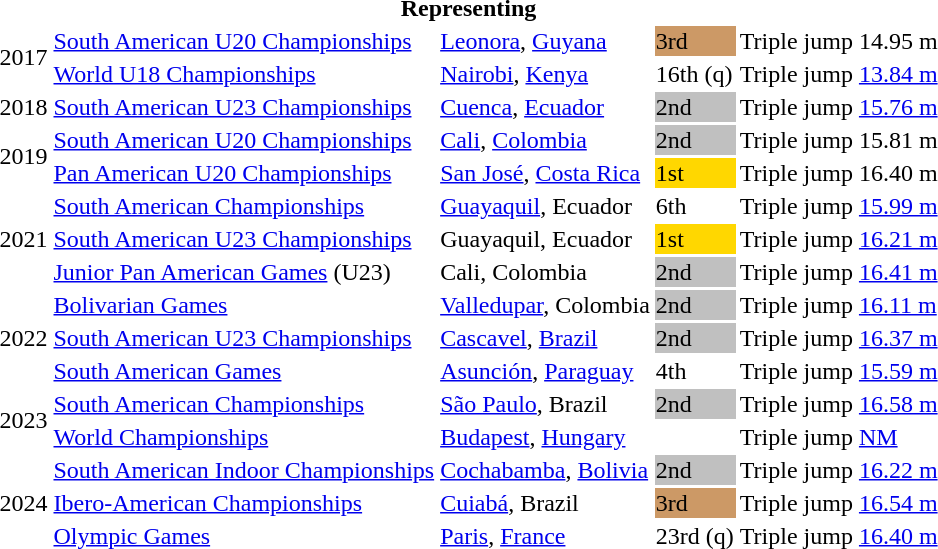<table>
<tr>
<th colspan="6">Representing </th>
</tr>
<tr>
<td rowspan=2>2017</td>
<td><a href='#'>South American U20 Championships</a></td>
<td><a href='#'>Leonora</a>, <a href='#'>Guyana</a></td>
<td bgcolor=cc9966>3rd</td>
<td>Triple jump</td>
<td>14.95 m</td>
</tr>
<tr>
<td><a href='#'>World U18 Championships</a></td>
<td><a href='#'>Nairobi</a>, <a href='#'>Kenya</a></td>
<td>16th (q)</td>
<td>Triple jump</td>
<td><a href='#'>13.84 m</a></td>
</tr>
<tr>
<td>2018</td>
<td><a href='#'>South American U23 Championships</a></td>
<td><a href='#'>Cuenca</a>, <a href='#'>Ecuador</a></td>
<td bgcolor=silver>2nd</td>
<td>Triple jump</td>
<td><a href='#'>15.76 m</a></td>
</tr>
<tr>
<td rowspan=2>2019</td>
<td><a href='#'>South American U20 Championships</a></td>
<td><a href='#'>Cali</a>, <a href='#'>Colombia</a></td>
<td bgcolor=silver>2nd</td>
<td>Triple jump</td>
<td>15.81 m</td>
</tr>
<tr>
<td><a href='#'>Pan American U20 Championships</a></td>
<td><a href='#'>San José</a>, <a href='#'>Costa Rica</a></td>
<td bgcolor=gold>1st</td>
<td>Triple jump</td>
<td>16.40 m</td>
</tr>
<tr>
<td rowspan=3>2021</td>
<td><a href='#'>South American Championships</a></td>
<td><a href='#'>Guayaquil</a>, Ecuador</td>
<td>6th</td>
<td>Triple jump</td>
<td><a href='#'>15.99 m</a></td>
</tr>
<tr>
<td><a href='#'>South American U23 Championships</a></td>
<td>Guayaquil, Ecuador</td>
<td bgcolor=gold>1st</td>
<td>Triple jump</td>
<td><a href='#'>16.21 m</a></td>
</tr>
<tr>
<td><a href='#'>Junior Pan American Games</a> (U23)</td>
<td>Cali, Colombia</td>
<td bgcolor=silver>2nd</td>
<td>Triple jump</td>
<td><a href='#'>16.41 m</a></td>
</tr>
<tr>
<td rowspan=3>2022</td>
<td><a href='#'>Bolivarian Games</a></td>
<td><a href='#'>Valledupar</a>, Colombia</td>
<td bgcolor=silver>2nd</td>
<td>Triple jump</td>
<td><a href='#'>16.11 m</a></td>
</tr>
<tr>
<td><a href='#'>South American U23 Championships</a></td>
<td><a href='#'>Cascavel</a>, <a href='#'>Brazil</a></td>
<td bgcolor=silver>2nd</td>
<td>Triple jump</td>
<td><a href='#'>16.37 m</a></td>
</tr>
<tr>
<td><a href='#'>South American Games</a></td>
<td><a href='#'>Asunción</a>, <a href='#'>Paraguay</a></td>
<td>4th</td>
<td>Triple jump</td>
<td><a href='#'>15.59 m</a></td>
</tr>
<tr>
<td rowspan=2>2023</td>
<td><a href='#'>South American Championships</a></td>
<td><a href='#'>São Paulo</a>, Brazil</td>
<td bgcolor=silver>2nd</td>
<td>Triple jump</td>
<td><a href='#'>16.58 m</a></td>
</tr>
<tr>
<td><a href='#'>World Championships</a></td>
<td><a href='#'>Budapest</a>, <a href='#'>Hungary</a></td>
<td></td>
<td>Triple jump</td>
<td><a href='#'>NM</a></td>
</tr>
<tr>
<td rowspan=3>2024</td>
<td><a href='#'>South American Indoor Championships</a></td>
<td><a href='#'>Cochabamba</a>, <a href='#'>Bolivia</a></td>
<td bgcolor=silver>2nd</td>
<td>Triple jump</td>
<td><a href='#'>16.22 m</a> <strong></strong></td>
</tr>
<tr>
<td><a href='#'>Ibero-American Championships</a></td>
<td><a href='#'>Cuiabá</a>, Brazil</td>
<td bgcolor=cc9966>3rd</td>
<td>Triple jump</td>
<td><a href='#'>16.54 m</a></td>
</tr>
<tr>
<td><a href='#'>Olympic Games</a></td>
<td><a href='#'>Paris</a>, <a href='#'>France</a></td>
<td>23rd (q)</td>
<td>Triple jump</td>
<td><a href='#'>16.40 m</a></td>
</tr>
</table>
